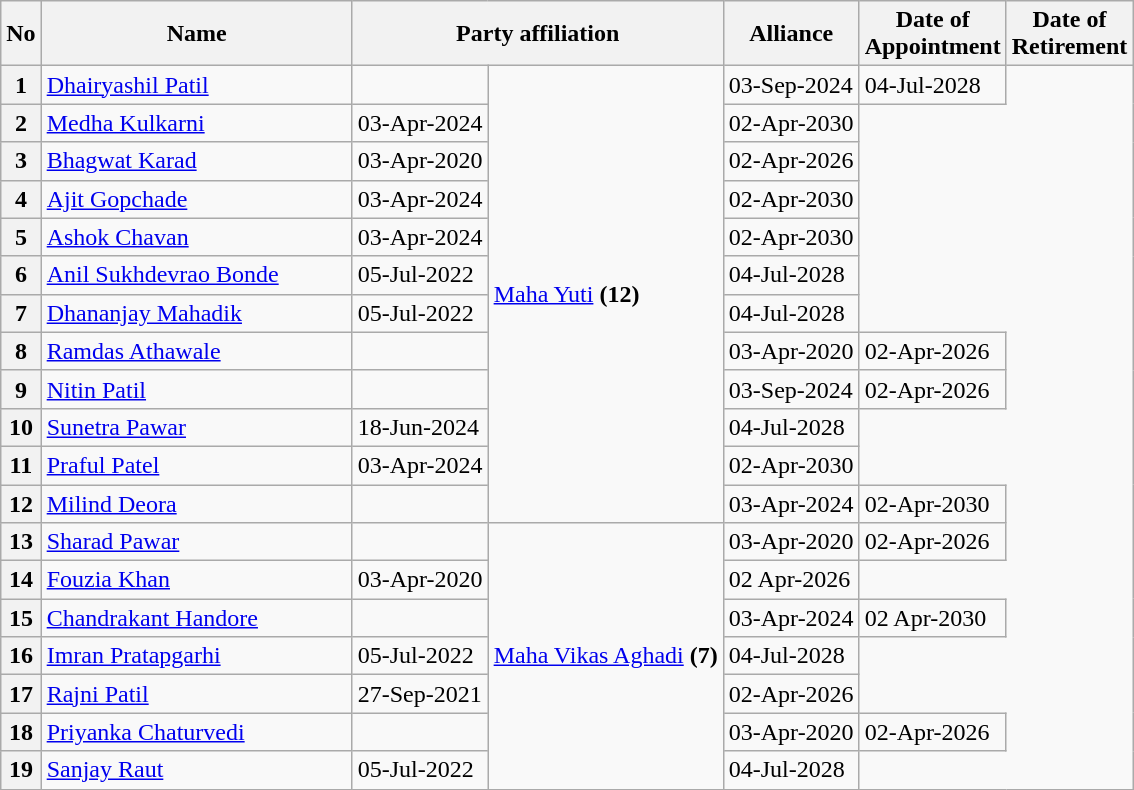<table class="wikitable sortable">
<tr>
<th>No</th>
<th style="width:200px">Name</th>
<th colspan="2">Party affiliation</th>
<th>Alliance</th>
<th>Date of <br>Appointment</th>
<th>Date of <br>Retirement</th>
</tr>
<tr>
<th>1</th>
<td><a href='#'>Dhairyashil Patil</a></td>
<td></td>
<td rowspan="12"><a href='#'>Maha Yuti</a> <strong>(12)</strong></td>
<td>03-Sep-2024</td>
<td>04-Jul-2028</td>
</tr>
<tr>
<th>2</th>
<td><a href='#'>Medha Kulkarni</a></td>
<td>03-Apr-2024</td>
<td>02-Apr-2030</td>
</tr>
<tr>
<th>3</th>
<td><a href='#'>Bhagwat Karad</a></td>
<td>03-Apr-2020</td>
<td>02-Apr-2026</td>
</tr>
<tr>
<th>4</th>
<td><a href='#'>Ajit Gopchade</a></td>
<td>03-Apr-2024</td>
<td>02-Apr-2030</td>
</tr>
<tr>
<th>5</th>
<td><a href='#'>Ashok Chavan</a></td>
<td>03-Apr-2024</td>
<td>02-Apr-2030</td>
</tr>
<tr>
<th>6</th>
<td><a href='#'>Anil Sukhdevrao Bonde</a></td>
<td>05-Jul-2022</td>
<td>04-Jul-2028</td>
</tr>
<tr>
<th>7</th>
<td><a href='#'>Dhananjay Mahadik</a></td>
<td>05-Jul-2022</td>
<td>04-Jul-2028</td>
</tr>
<tr>
<th>8</th>
<td><a href='#'>Ramdas Athawale</a></td>
<td></td>
<td>03-Apr-2020</td>
<td>02-Apr-2026</td>
</tr>
<tr>
<th>9</th>
<td><a href='#'>Nitin Patil</a></td>
<td></td>
<td>03-Sep-2024</td>
<td>02-Apr-2026</td>
</tr>
<tr>
<th>10</th>
<td><a href='#'>Sunetra Pawar</a></td>
<td>18-Jun-2024</td>
<td>04-Jul-2028</td>
</tr>
<tr>
<th>11</th>
<td><a href='#'>Praful Patel</a></td>
<td>03-Apr-2024</td>
<td>02-Apr-2030</td>
</tr>
<tr>
<th>12</th>
<td><a href='#'>Milind Deora</a></td>
<td></td>
<td>03-Apr-2024</td>
<td>02-Apr-2030</td>
</tr>
<tr>
<th>13</th>
<td><a href='#'>Sharad Pawar</a></td>
<td></td>
<td rowspan="7"><a href='#'>Maha Vikas Aghadi</a> <strong>(7)</strong></td>
<td>03-Apr-2020</td>
<td>02-Apr-2026</td>
</tr>
<tr>
<th>14</th>
<td><a href='#'>Fouzia Khan</a></td>
<td>03-Apr-2020</td>
<td>02 Apr-2026</td>
</tr>
<tr>
<th>15</th>
<td><a href='#'>Chandrakant Handore</a></td>
<td></td>
<td>03-Apr-2024</td>
<td>02 Apr-2030</td>
</tr>
<tr>
<th>16</th>
<td><a href='#'>Imran Pratapgarhi</a></td>
<td>05-Jul-2022</td>
<td>04-Jul-2028</td>
</tr>
<tr>
<th>17</th>
<td><a href='#'>Rajni Patil</a></td>
<td>27-Sep-2021</td>
<td>02-Apr-2026</td>
</tr>
<tr>
<th>18</th>
<td><a href='#'>Priyanka Chaturvedi</a></td>
<td></td>
<td>03-Apr-2020</td>
<td>02-Apr-2026</td>
</tr>
<tr>
<th>19</th>
<td><a href='#'>Sanjay Raut</a></td>
<td>05-Jul-2022</td>
<td>04-Jul-2028</td>
</tr>
<tr>
</tr>
</table>
